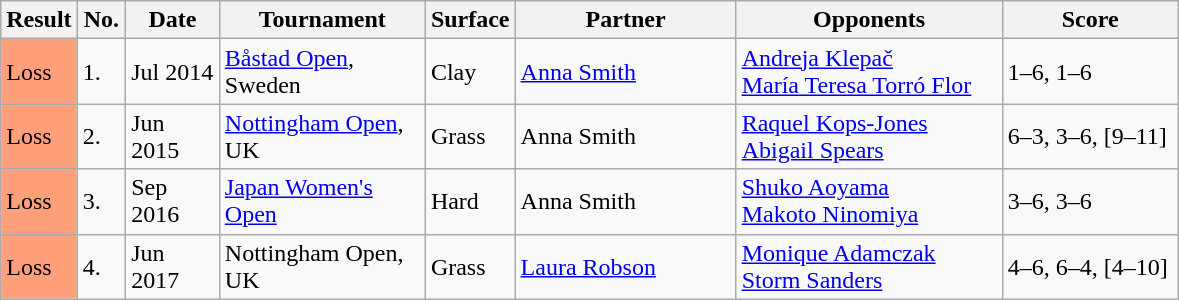<table class="sortable wikitable">
<tr>
<th style="width:40px">Result</th>
<th width=25 class="unsortable">No.</th>
<th style="width:55px">Date</th>
<th style="width:130px">Tournament</th>
<th style="width:50px">Surface</th>
<th style="width:140px">Partner</th>
<th style="width:170px">Opponents</th>
<th style="width:110px" class="unsortable">Score</th>
</tr>
<tr>
<td style="background:#ffa07a;">Loss</td>
<td>1.</td>
<td>Jul 2014</td>
<td><a href='#'>Båstad Open</a>, Sweden</td>
<td>Clay</td>
<td> <a href='#'>Anna Smith</a></td>
<td> <a href='#'>Andreja Klepač</a> <br>  <a href='#'>María Teresa Torró Flor</a></td>
<td>1–6, 1–6</td>
</tr>
<tr>
<td style="background:#ffa07a;">Loss</td>
<td>2.</td>
<td>Jun 2015</td>
<td><a href='#'>Nottingham Open</a>, UK</td>
<td>Grass</td>
<td> Anna Smith</td>
<td> <a href='#'>Raquel Kops-Jones</a> <br>  <a href='#'>Abigail Spears</a></td>
<td>6–3, 3–6, [9–11]</td>
</tr>
<tr>
<td style="background:#ffa07a;">Loss</td>
<td>3.</td>
<td>Sep 2016</td>
<td><a href='#'>Japan Women's Open</a></td>
<td>Hard</td>
<td> Anna Smith</td>
<td> <a href='#'>Shuko Aoyama</a> <br>  <a href='#'>Makoto Ninomiya</a></td>
<td>3–6, 3–6</td>
</tr>
<tr>
<td style="background:#ffa07a;">Loss</td>
<td>4.</td>
<td>Jun 2017</td>
<td>Nottingham Open, UK</td>
<td>Grass</td>
<td> <a href='#'>Laura Robson</a></td>
<td> <a href='#'>Monique Adamczak</a> <br>  <a href='#'>Storm Sanders</a></td>
<td>4–6, 6–4, [4–10]</td>
</tr>
</table>
